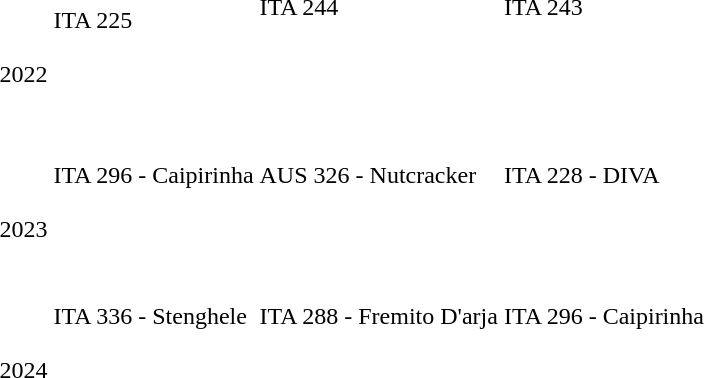<table>
<tr>
<td>2022</td>
<td>ITA 225<br><br><br>
<br>
<br>
</td>
<td>ITA 244<br><br><br>
<br>
<br>
<br></td>
<td>ITA 243<br><br><br>
<br>
<br>
<br></td>
<td></td>
</tr>
<tr>
<td>2023</td>
<td>ITA 296 - Caipirinha<br><br><br>
<br>
<br>
</td>
<td>AUS 326 - Nutcracker<br><br><br>
<br>
<br>
</td>
<td>ITA 228 - DIVA<br><br><br>
<br>
<br>
</td>
<td></td>
</tr>
<tr>
<td>2024</td>
<td>ITA 336 - Stenghele<br><br><br>
<br>
<br>
</td>
<td>ITA 288 - Fremito D'arja<br><br><br>
<br>
<br>
</td>
<td>ITA 296 - Caipirinha<br><br><br>
<br>
<br>
</td>
<td></td>
</tr>
</table>
